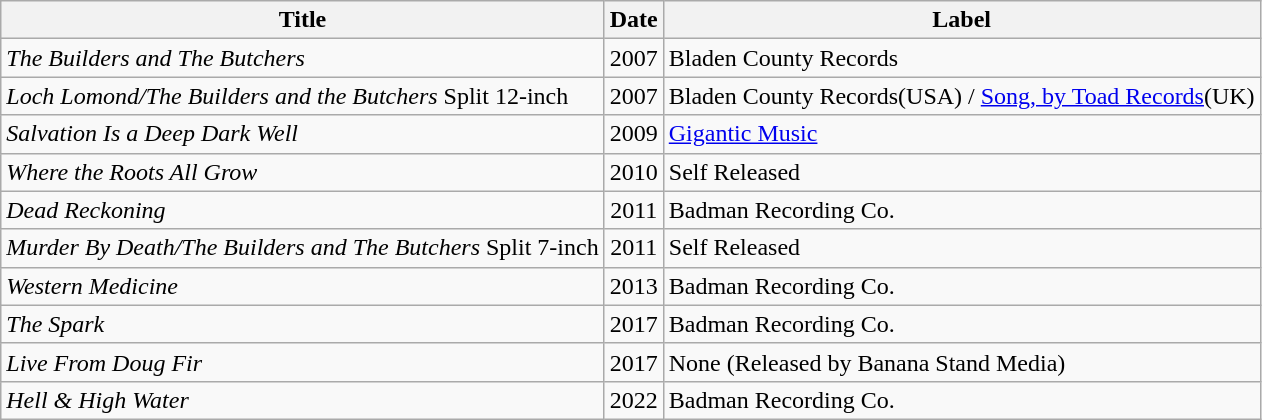<table class="wikitable">
<tr>
<th align="left">Title</th>
<th align="center">Date</th>
<th align="left">Label</th>
</tr>
<tr>
<td align="left"><em>The Builders and The Butchers</em></td>
<td align="center">2007</td>
<td align="left">Bladen County Records</td>
</tr>
<tr>
<td align="left"><em>Loch Lomond/The Builders and the Butchers</em> Split 12-inch</td>
<td align="center">2007</td>
<td align="left">Bladen County Records(USA) / <a href='#'>Song, by Toad Records</a>(UK)</td>
</tr>
<tr>
<td align="left"><em>Salvation Is a Deep Dark Well</em></td>
<td align="center">2009</td>
<td align="left"><a href='#'>Gigantic Music</a></td>
</tr>
<tr>
<td align="left"><em>Where the Roots All Grow</em></td>
<td align="center">2010</td>
<td align="left">Self Released</td>
</tr>
<tr>
<td align="left"><em>Dead Reckoning</em></td>
<td align="center">2011</td>
<td align="left">Badman Recording Co.</td>
</tr>
<tr>
<td align="left"><em>Murder By Death/The Builders and The Butchers</em> Split 7-inch</td>
<td align="center">2011</td>
<td align="left">Self Released</td>
</tr>
<tr>
<td align="left"><em>Western Medicine</em></td>
<td align="center">2013</td>
<td align="left">Badman Recording Co.</td>
</tr>
<tr>
<td align="left"><em>The Spark</em></td>
<td align="center">2017</td>
<td align="left">Badman Recording Co.</td>
</tr>
<tr>
<td><em>Live From Doug Fir</em></td>
<td>2017</td>
<td>None (Released by Banana Stand Media)</td>
</tr>
<tr>
<td><em>Hell & High Water</em></td>
<td>2022</td>
<td>Badman Recording Co.</td>
</tr>
</table>
